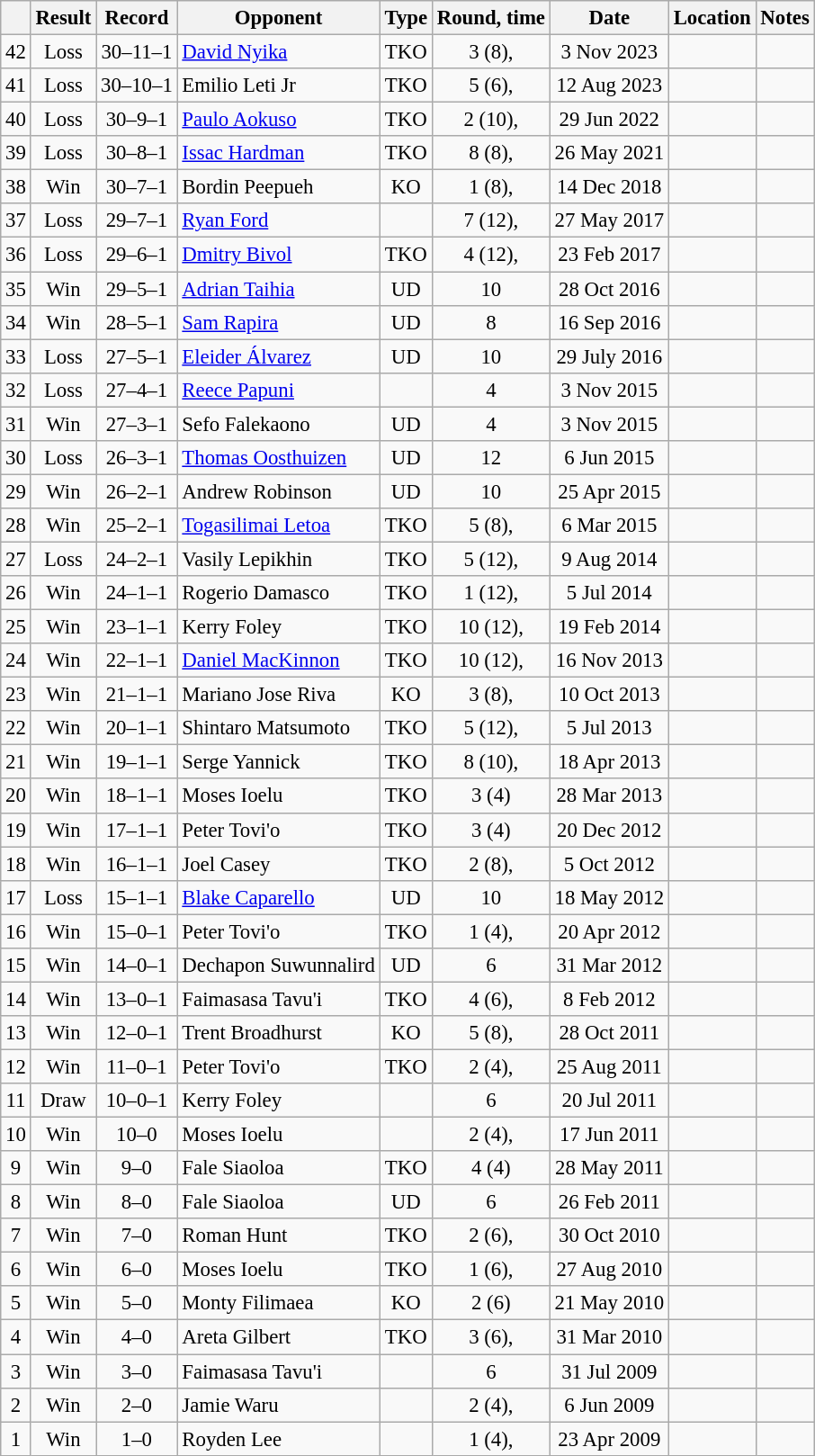<table class="wikitable" style="text-align:center; font-size:95%">
<tr>
<th></th>
<th>Result</th>
<th>Record</th>
<th>Opponent</th>
<th>Type</th>
<th>Round, time</th>
<th>Date</th>
<th>Location</th>
<th>Notes</th>
</tr>
<tr>
<td>42</td>
<td>Loss</td>
<td>30–11–1</td>
<td style="text-align:left;"> <a href='#'>David Nyika</a></td>
<td>TKO</td>
<td>3 (8), </td>
<td>3 Nov 2023</td>
<td style="text-align:left;"> </td>
<td></td>
</tr>
<tr>
<td>41</td>
<td>Loss</td>
<td>30–10–1</td>
<td style="text-align:left;"> Emilio Leti Jr</td>
<td>TKO</td>
<td>5 (6), </td>
<td>12 Aug 2023</td>
<td style="text-align:left;"> </td>
<td></td>
</tr>
<tr>
<td>40</td>
<td>Loss</td>
<td>30–9–1</td>
<td style="text-align:left;"> <a href='#'>Paulo Aokuso</a></td>
<td>TKO</td>
<td>2 (10), </td>
<td>29 Jun 2022</td>
<td style="text-align:left;"> </td>
<td style="text-align:left;"></td>
</tr>
<tr>
<td>39</td>
<td>Loss</td>
<td>30–8–1</td>
<td style="text-align:left;"> <a href='#'>Issac Hardman</a></td>
<td>TKO</td>
<td>8 (8), </td>
<td>26 May 2021</td>
<td style="text-align:left;"> </td>
<td></td>
</tr>
<tr>
<td>38</td>
<td>Win</td>
<td>30–7–1</td>
<td style="text-align:left;"> Bordin Peepueh</td>
<td>KO</td>
<td>1 (8), </td>
<td>14 Dec 2018</td>
<td style="text-align:left;"> </td>
<td></td>
</tr>
<tr>
<td>37</td>
<td>Loss</td>
<td>29–7–1</td>
<td style="text-align:left;"> <a href='#'>Ryan Ford</a></td>
<td></td>
<td>7 (12), </td>
<td>27 May 2017</td>
<td style="text-align:left;"> </td>
<td style="text-align:left;"></td>
</tr>
<tr>
<td>36</td>
<td>Loss</td>
<td>29–6–1</td>
<td style="text-align:left;"> <a href='#'>Dmitry Bivol</a></td>
<td>TKO</td>
<td>4 (12), </td>
<td>23 Feb 2017</td>
<td style="text-align:left;"> </td>
<td style="text-align:left;"></td>
</tr>
<tr>
<td>35</td>
<td>Win</td>
<td>29–5–1</td>
<td style="text-align:left;"> <a href='#'>Adrian Taihia</a></td>
<td>UD</td>
<td>10</td>
<td>28 Oct 2016</td>
<td style="text-align:left;"> </td>
<td style="text-align:left;"></td>
</tr>
<tr>
<td>34</td>
<td>Win</td>
<td>28–5–1</td>
<td style="text-align:left;"> <a href='#'>Sam Rapira</a></td>
<td>UD</td>
<td>8</td>
<td>16 Sep 2016</td>
<td style="text-align:left;"> </td>
<td></td>
</tr>
<tr>
<td>33</td>
<td>Loss</td>
<td>27–5–1</td>
<td style="text-align:left;"> <a href='#'>Eleider Álvarez</a></td>
<td>UD</td>
<td>10</td>
<td>29 July 2016</td>
<td style="text-align:left;"> </td>
<td></td>
</tr>
<tr>
<td>32</td>
<td>Loss</td>
<td>27–4–1</td>
<td style="text-align:left;"> <a href='#'>Reece Papuni</a></td>
<td></td>
<td>4</td>
<td>3 Nov 2015</td>
<td style="text-align:left;"> </td>
<td style="text-align:left;"></td>
</tr>
<tr>
<td>31</td>
<td>Win</td>
<td>27–3–1</td>
<td style="text-align:left;"> Sefo Falekaono</td>
<td>UD</td>
<td>4</td>
<td>3 Nov 2015</td>
<td style="text-align:left;"> </td>
<td style="text-align:left;"></td>
</tr>
<tr>
<td>30</td>
<td>Loss</td>
<td>26–3–1</td>
<td style="text-align:left;"> <a href='#'>Thomas Oosthuizen</a></td>
<td>UD</td>
<td>12</td>
<td>6 Jun 2015</td>
<td style="text-align:left;"> </td>
<td style="text-align:left;"></td>
</tr>
<tr>
<td>29</td>
<td>Win</td>
<td>26–2–1</td>
<td style="text-align:left;"> Andrew Robinson</td>
<td>UD</td>
<td>10</td>
<td>25 Apr 2015</td>
<td style="text-align:left;"> </td>
<td style="text-align:left;"></td>
</tr>
<tr>
<td>28</td>
<td>Win</td>
<td>25–2–1</td>
<td style="text-align:left;"> <a href='#'>Togasilimai Letoa</a></td>
<td>TKO</td>
<td>5 (8), </td>
<td>6 Mar 2015</td>
<td style="text-align:left;"> </td>
<td></td>
</tr>
<tr>
<td>27</td>
<td>Loss</td>
<td>24–2–1</td>
<td style="text-align:left;"> Vasily Lepikhin</td>
<td>TKO</td>
<td>5 (12), </td>
<td>9 Aug 2014</td>
<td style="text-align:left;"> </td>
<td style="text-align:left;"></td>
</tr>
<tr>
<td>26</td>
<td>Win</td>
<td>24–1–1</td>
<td style="text-align:left;"> Rogerio Damasco</td>
<td>TKO</td>
<td>1 (12), </td>
<td>5 Jul 2014</td>
<td style="text-align:left;"> </td>
<td style="text-align:left;"></td>
</tr>
<tr>
<td>25</td>
<td>Win</td>
<td>23–1–1</td>
<td style="text-align:left;"> Kerry Foley</td>
<td>TKO</td>
<td>10 (12), </td>
<td>19 Feb 2014</td>
<td style="text-align:left;"> </td>
<td style="text-align:left;"></td>
</tr>
<tr>
<td>24</td>
<td>Win</td>
<td>22–1–1</td>
<td style="text-align:left;"> <a href='#'>Daniel MacKinnon</a></td>
<td>TKO</td>
<td>10 (12), </td>
<td>16 Nov 2013</td>
<td style="text-align:left;"> </td>
<td style="text-align:left;"></td>
</tr>
<tr>
<td>23</td>
<td>Win</td>
<td>21–1–1</td>
<td style="text-align:left;"> Mariano Jose Riva</td>
<td>KO</td>
<td>3 (8), </td>
<td>10 Oct 2013</td>
<td style="text-align:left;"> </td>
<td></td>
</tr>
<tr>
<td>22</td>
<td>Win</td>
<td>20–1–1</td>
<td style="text-align:left;"> Shintaro Matsumoto</td>
<td>TKO</td>
<td>5 (12), </td>
<td>5 Jul 2013</td>
<td style="text-align:left;"> </td>
<td style="text-align:left;"></td>
</tr>
<tr>
<td>21</td>
<td>Win</td>
<td>19–1–1</td>
<td style="text-align:left;"> Serge Yannick</td>
<td>TKO</td>
<td>8 (10), </td>
<td>18 Apr 2013</td>
<td style="text-align:left;"> </td>
<td></td>
</tr>
<tr>
<td>20</td>
<td>Win</td>
<td>18–1–1</td>
<td style="text-align:left;"> Moses Ioelu</td>
<td>TKO</td>
<td>3 (4)</td>
<td>28 Mar 2013</td>
<td style="text-align:left;"> </td>
<td style="text-align:left;"></td>
</tr>
<tr>
<td>19</td>
<td>Win</td>
<td>17–1–1</td>
<td style="text-align:left;"> Peter Tovi'o</td>
<td>TKO</td>
<td>3 (4)</td>
<td>20 Dec 2012</td>
<td style="text-align:left;"> </td>
<td></td>
</tr>
<tr>
<td>18</td>
<td>Win</td>
<td>16–1–1</td>
<td style="text-align:left;"> Joel Casey</td>
<td>TKO</td>
<td>2 (8), </td>
<td>5 Oct 2012</td>
<td style="text-align:left;"> </td>
<td></td>
</tr>
<tr>
<td>17</td>
<td>Loss</td>
<td>15–1–1</td>
<td style="text-align:left;"> <a href='#'>Blake Caparello</a></td>
<td>UD</td>
<td>10</td>
<td>18 May 2012</td>
<td style="text-align:left;"> </td>
<td></td>
</tr>
<tr>
<td>16</td>
<td>Win</td>
<td>15–0–1</td>
<td style="text-align:left;"> Peter Tovi'o</td>
<td>TKO</td>
<td>1 (4), </td>
<td>20 Apr 2012</td>
<td style="text-align:left;"> </td>
<td></td>
</tr>
<tr>
<td>15</td>
<td>Win</td>
<td>14–0–1</td>
<td style="text-align:left;"> Dechapon Suwunnalird</td>
<td>UD</td>
<td>6</td>
<td>31 Mar 2012</td>
<td style="text-align:left;"> </td>
<td></td>
</tr>
<tr>
<td>14</td>
<td>Win</td>
<td>13–0–1</td>
<td style="text-align:left;"> Faimasasa Tavu'i</td>
<td>TKO</td>
<td>4 (6), </td>
<td>8 Feb 2012</td>
<td style="text-align:left;"> </td>
<td></td>
</tr>
<tr>
<td>13</td>
<td>Win</td>
<td>12–0–1</td>
<td style="text-align:left;"> Trent Broadhurst</td>
<td>KO</td>
<td>5 (8), </td>
<td>28 Oct 2011</td>
<td style="text-align:left;"> </td>
<td></td>
</tr>
<tr>
<td>12</td>
<td>Win</td>
<td>11–0–1</td>
<td style="text-align:left;"> Peter Tovi'o</td>
<td>TKO</td>
<td>2 (4), </td>
<td>25 Aug 2011</td>
<td style="text-align:left;"> </td>
<td></td>
</tr>
<tr>
<td>11</td>
<td>Draw</td>
<td>10–0–1</td>
<td style="text-align:left;"> Kerry Foley</td>
<td></td>
<td>6</td>
<td>20 Jul 2011</td>
<td style="text-align:left;"> </td>
<td></td>
</tr>
<tr>
<td>10</td>
<td>Win</td>
<td>10–0</td>
<td style="text-align:left;"> Moses Ioelu</td>
<td></td>
<td>2 (4), </td>
<td>17 Jun 2011</td>
<td style="text-align:left;"> </td>
<td></td>
</tr>
<tr>
<td>9</td>
<td>Win</td>
<td>9–0</td>
<td style="text-align:left;"> Fale Siaoloa</td>
<td>TKO</td>
<td>4 (4)</td>
<td>28 May 2011</td>
<td style="text-align:left;"> </td>
<td></td>
</tr>
<tr>
<td>8</td>
<td>Win</td>
<td>8–0</td>
<td style="text-align:left;"> Fale Siaoloa</td>
<td>UD</td>
<td>6</td>
<td>26 Feb 2011</td>
<td style="text-align:left;"> </td>
<td></td>
</tr>
<tr>
<td>7</td>
<td>Win</td>
<td>7–0</td>
<td style="text-align:left;"> Roman Hunt</td>
<td>TKO</td>
<td>2 (6), </td>
<td>30 Oct 2010</td>
<td style="text-align:left;"> </td>
<td></td>
</tr>
<tr>
<td>6</td>
<td>Win</td>
<td>6–0</td>
<td style="text-align:left;"> Moses Ioelu</td>
<td>TKO</td>
<td>1 (6), </td>
<td>27 Aug 2010</td>
<td style="text-align:left;"> </td>
<td></td>
</tr>
<tr>
<td>5</td>
<td>Win</td>
<td>5–0</td>
<td style="text-align:left;"> Monty Filimaea</td>
<td>KO</td>
<td>2 (6)</td>
<td>21 May 2010</td>
<td style="text-align:left;"> </td>
<td></td>
</tr>
<tr>
<td>4</td>
<td>Win</td>
<td>4–0</td>
<td style="text-align:left;"> Areta Gilbert</td>
<td>TKO</td>
<td>3 (6), </td>
<td>31 Mar 2010</td>
<td style="text-align:left;"> </td>
<td></td>
</tr>
<tr>
<td>3</td>
<td>Win</td>
<td>3–0</td>
<td style="text-align:left;"> Faimasasa Tavu'i</td>
<td></td>
<td>6</td>
<td>31 Jul 2009</td>
<td style="text-align:left;"> </td>
<td></td>
</tr>
<tr>
<td>2</td>
<td>Win</td>
<td>2–0</td>
<td style="text-align:left;"> Jamie Waru</td>
<td></td>
<td>2 (4), </td>
<td>6 Jun 2009</td>
<td style="text-align:left;"> </td>
<td></td>
</tr>
<tr>
<td>1</td>
<td>Win</td>
<td>1–0</td>
<td style="text-align:left;"> Royden Lee</td>
<td></td>
<td>1 (4), </td>
<td>23 Apr 2009</td>
<td style="text-align:left;"> </td>
<td></td>
</tr>
</table>
